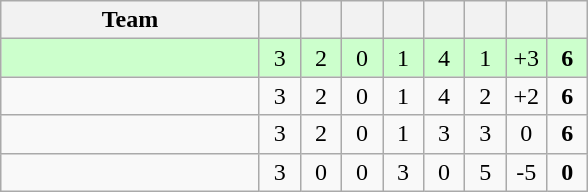<table class="wikitable" style="text-align: center;">
<tr>
<th width="165">Team</th>
<th width="20"></th>
<th width="20"></th>
<th width="20"></th>
<th width="20"></th>
<th width="20"></th>
<th width="20"></th>
<th width="20"></th>
<th width="20"></th>
</tr>
<tr bgcolor="#ccffcc">
<td align=left></td>
<td>3</td>
<td>2</td>
<td>0</td>
<td>1</td>
<td>4</td>
<td>1</td>
<td>+3</td>
<td><strong>6</strong></td>
</tr>
<tr>
<td align=left></td>
<td>3</td>
<td>2</td>
<td>0</td>
<td>1</td>
<td>4</td>
<td>2</td>
<td>+2</td>
<td><strong>6</strong></td>
</tr>
<tr>
<td align=left></td>
<td>3</td>
<td>2</td>
<td>0</td>
<td>1</td>
<td>3</td>
<td>3</td>
<td>0</td>
<td><strong>6</strong></td>
</tr>
<tr>
<td align=left></td>
<td>3</td>
<td>0</td>
<td>0</td>
<td>3</td>
<td>0</td>
<td>5</td>
<td>-5</td>
<td><strong>0</strong></td>
</tr>
</table>
